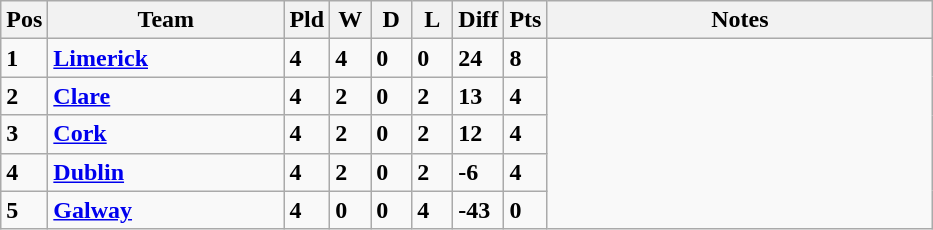<table class="wikitable" style="text-align: centre;">
<tr>
<th width=20>Pos</th>
<th width=150>Team</th>
<th width=20>Pld</th>
<th width=20>W</th>
<th width=20>D</th>
<th width=20>L</th>
<th width=20>Diff</th>
<th width=20>Pts</th>
<th width=250>Notes</th>
</tr>
<tr style>
<td><strong>1</strong></td>
<td align=left><strong> <a href='#'>Limerick</a> </strong></td>
<td><strong>4</strong></td>
<td><strong>4</strong></td>
<td><strong>0</strong></td>
<td><strong>0</strong></td>
<td><strong>24</strong></td>
<td><strong>8</strong></td>
</tr>
<tr>
<td><strong>2</strong></td>
<td align=left><strong> <a href='#'>Clare</a> </strong></td>
<td><strong>4</strong></td>
<td><strong>2</strong></td>
<td><strong>0</strong></td>
<td><strong>2</strong></td>
<td><strong>13</strong></td>
<td><strong>4</strong></td>
</tr>
<tr>
<td><strong>3</strong></td>
<td align=left><strong> <a href='#'>Cork</a> </strong></td>
<td><strong>4</strong></td>
<td><strong>2</strong></td>
<td><strong>0</strong></td>
<td><strong>2</strong></td>
<td><strong>12</strong></td>
<td><strong>4</strong></td>
</tr>
<tr>
<td><strong>4</strong></td>
<td align=left><strong> <a href='#'>Dublin</a> </strong></td>
<td><strong>4</strong></td>
<td><strong>2</strong></td>
<td><strong>0</strong></td>
<td><strong>2</strong></td>
<td><strong>-6</strong></td>
<td><strong>4</strong></td>
</tr>
<tr style>
<td><strong>5</strong></td>
<td align=left><strong> <a href='#'>Galway</a> </strong></td>
<td><strong>4</strong></td>
<td><strong>0</strong></td>
<td><strong>0</strong></td>
<td><strong>4</strong></td>
<td><strong>-43</strong></td>
<td><strong>0</strong></td>
</tr>
</table>
